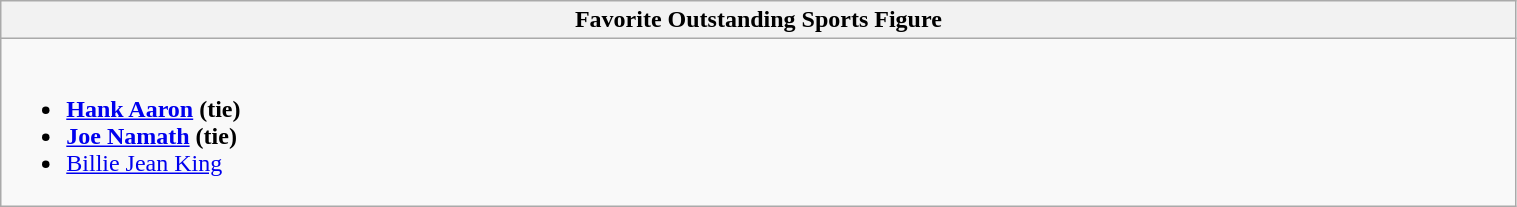<table class="wikitable" style="width:80%;">
<tr>
<th>Favorite Outstanding Sports Figure</th>
</tr>
<tr>
<td valign="top"><br><ul><li><strong><a href='#'>Hank Aaron</a> (tie)</strong></li><li><strong><a href='#'>Joe Namath</a> (tie)</strong></li><li><a href='#'>Billie Jean King</a></li></ul></td>
</tr>
</table>
